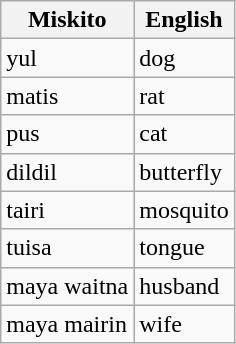<table class="wikitable">
<tr>
<th>Miskito</th>
<th>English</th>
</tr>
<tr>
<td>yul</td>
<td>dog</td>
</tr>
<tr>
<td>matis</td>
<td>rat</td>
</tr>
<tr>
<td>pus</td>
<td>cat</td>
</tr>
<tr>
<td>dildil</td>
<td>butterfly</td>
</tr>
<tr>
<td>tairi</td>
<td>mosquito</td>
</tr>
<tr>
<td>tuisa</td>
<td>tongue</td>
</tr>
<tr>
<td>maya waitna</td>
<td>husband</td>
</tr>
<tr>
<td>maya mairin</td>
<td>wife</td>
</tr>
</table>
